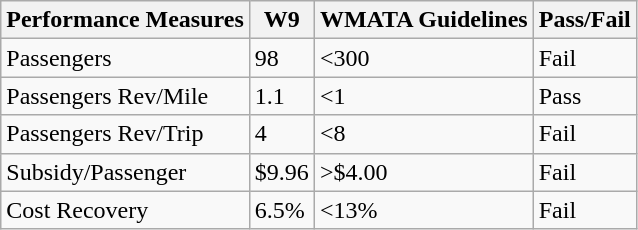<table class="wikitable">
<tr>
<th>Performance Measures</th>
<th>W9</th>
<th>WMATA Guidelines</th>
<th>Pass/Fail</th>
</tr>
<tr>
<td>Passengers</td>
<td>98</td>
<td><300</td>
<td>Fail</td>
</tr>
<tr>
<td>Passengers Rev/Mile</td>
<td>1.1</td>
<td><1</td>
<td>Pass</td>
</tr>
<tr>
<td>Passengers Rev/Trip</td>
<td>4</td>
<td><8</td>
<td>Fail</td>
</tr>
<tr>
<td>Subsidy/Passenger</td>
<td>$9.96</td>
<td>>$4.00</td>
<td>Fail</td>
</tr>
<tr>
<td>Cost Recovery</td>
<td>6.5%</td>
<td><13%</td>
<td>Fail</td>
</tr>
</table>
